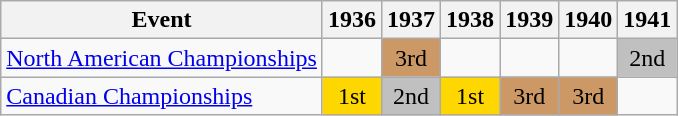<table class="wikitable">
<tr>
<th>Event</th>
<th>1936</th>
<th>1937</th>
<th>1938</th>
<th>1939</th>
<th>1940</th>
<th>1941</th>
</tr>
<tr>
<td><a href='#'>North American Championships</a></td>
<td></td>
<td align="center" bgcolor="cc9966">3rd</td>
<td></td>
<td></td>
<td></td>
<td align="center" bgcolor="silver">2nd</td>
</tr>
<tr>
<td><a href='#'>Canadian Championships</a></td>
<td align="center" bgcolor="gold">1st</td>
<td align="center" bgcolor="silver">2nd</td>
<td align="center" bgcolor="gold">1st</td>
<td align="center" bgcolor="cc9966">3rd</td>
<td align="center" bgcolor="cc9966">3rd</td>
<td></td>
</tr>
</table>
